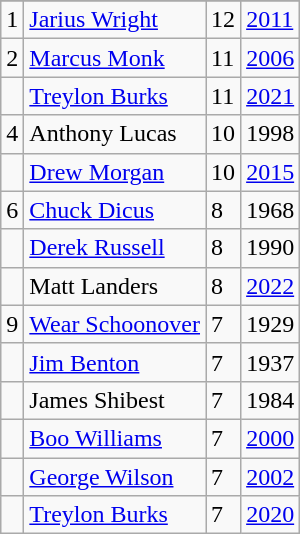<table class="wikitable">
<tr>
</tr>
<tr>
<td>1</td>
<td><a href='#'>Jarius Wright</a></td>
<td>12</td>
<td><a href='#'>2011</a></td>
</tr>
<tr>
<td>2</td>
<td><a href='#'>Marcus Monk</a></td>
<td>11</td>
<td><a href='#'>2006</a></td>
</tr>
<tr>
<td></td>
<td><a href='#'>Treylon Burks</a></td>
<td>11</td>
<td><a href='#'>2021</a></td>
</tr>
<tr>
<td>4</td>
<td>Anthony Lucas</td>
<td>10</td>
<td>1998</td>
</tr>
<tr>
<td></td>
<td><a href='#'>Drew Morgan</a></td>
<td>10</td>
<td><a href='#'>2015</a></td>
</tr>
<tr>
<td>6</td>
<td><a href='#'>Chuck Dicus</a></td>
<td>8</td>
<td>1968</td>
</tr>
<tr>
<td></td>
<td><a href='#'>Derek Russell</a></td>
<td>8</td>
<td>1990</td>
</tr>
<tr>
<td></td>
<td>Matt Landers</td>
<td>8</td>
<td><a href='#'>2022</a></td>
</tr>
<tr>
<td>9</td>
<td><a href='#'>Wear Schoonover</a></td>
<td>7</td>
<td>1929</td>
</tr>
<tr>
<td></td>
<td><a href='#'>Jim Benton</a></td>
<td>7</td>
<td>1937</td>
</tr>
<tr>
<td></td>
<td>James Shibest</td>
<td>7</td>
<td>1984</td>
</tr>
<tr>
<td></td>
<td><a href='#'>Boo Williams</a></td>
<td>7</td>
<td><a href='#'>2000</a></td>
</tr>
<tr>
<td></td>
<td><a href='#'>George Wilson</a></td>
<td>7</td>
<td><a href='#'>2002</a></td>
</tr>
<tr>
<td></td>
<td><a href='#'>Treylon Burks</a></td>
<td>7</td>
<td><a href='#'>2020</a></td>
</tr>
</table>
